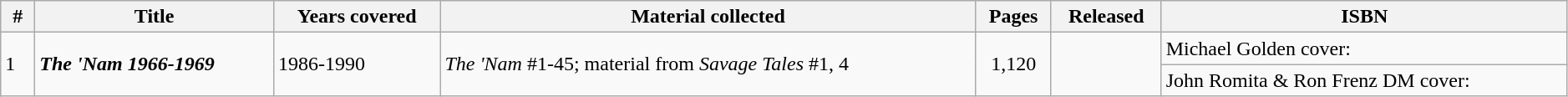<table class="wikitable sortable" width="99%">
<tr>
<th class="unsortable" width="20px">#</th>
<th>Title</th>
<th>Years covered</th>
<th class="unsortable">Material collected</th>
<th>Pages</th>
<th>Released</th>
<th class="unsortable">ISBN</th>
</tr>
<tr>
<td rowspan=2>1</td>
<td rowspan=2><strong><em>The 'Nam 1966-1969</em></strong></td>
<td rowspan=2>1986-1990</td>
<td rowspan=2><em>The 'Nam</em> #1-45; material from <em>Savage Tales</em> #1, 4</td>
<td rowspan=2 style="text-align: center;">1,120</td>
<td rowspan=2></td>
<td>Michael Golden cover: </td>
</tr>
<tr>
<td>John Romita & Ron Frenz DM cover: </td>
</tr>
</table>
